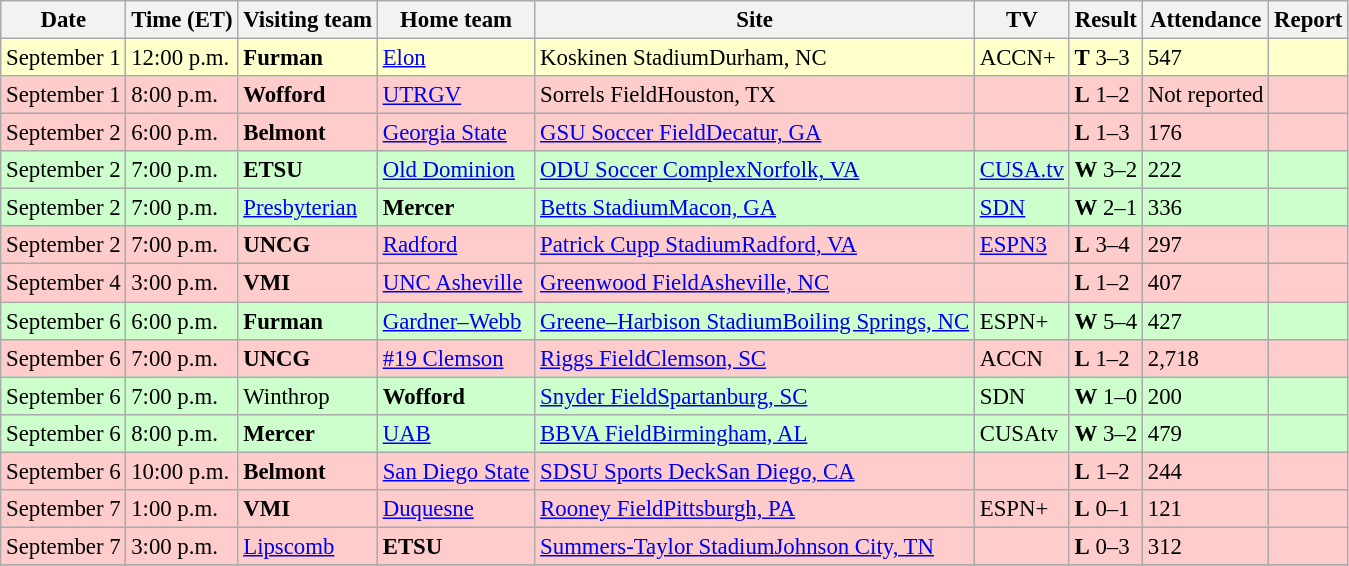<table class="wikitable" style="font-size:95%;">
<tr>
<th>Date</th>
<th>Time (ET)</th>
<th>Visiting team</th>
<th>Home team</th>
<th>Site</th>
<th>TV</th>
<th>Result</th>
<th>Attendance</th>
<th>Report</th>
</tr>
<tr style="background:#ffc;">
<td>September 1</td>
<td>12:00 p.m.</td>
<td><strong>Furman</strong></td>
<td><a href='#'>Elon</a></td>
<td>Koskinen StadiumDurham, NC</td>
<td>ACCN+</td>
<td><strong>T</strong> 3–3 </td>
<td>547</td>
<td></td>
</tr>
<tr style="background:#fcc;">
<td>September 1</td>
<td>8:00 p.m.</td>
<td><strong>Wofford</strong></td>
<td><a href='#'>UTRGV</a></td>
<td>Sorrels FieldHouston, TX</td>
<td></td>
<td><strong>L</strong> 1–2</td>
<td>Not reported</td>
<td></td>
</tr>
<tr style="background:#fcc;">
<td>September 2</td>
<td>6:00 p.m.</td>
<td><strong>Belmont</strong></td>
<td><a href='#'>Georgia State</a></td>
<td><a href='#'>GSU Soccer Field</a><a href='#'>Decatur, GA</a></td>
<td></td>
<td><strong>L</strong> 1–3</td>
<td>176</td>
<td></td>
</tr>
<tr style="background:#cfc;">
<td>September 2</td>
<td>7:00 p.m.</td>
<td><strong>ETSU</strong></td>
<td><a href='#'>Old Dominion</a></td>
<td><a href='#'>ODU Soccer Complex</a><a href='#'>Norfolk, VA</a></td>
<td><a href='#'>CUSA.tv</a></td>
<td><strong>W</strong> 3–2 </td>
<td>222</td>
<td></td>
</tr>
<tr style="background:#cfc;">
<td>September 2</td>
<td>7:00 p.m.</td>
<td><a href='#'>Presbyterian</a></td>
<td><strong>Mercer</strong></td>
<td><a href='#'>Betts Stadium</a><a href='#'>Macon, GA</a></td>
<td><a href='#'>SDN</a></td>
<td><strong>W</strong> 2–1</td>
<td>336</td>
<td></td>
</tr>
<tr style="background:#fcc;">
<td>September 2</td>
<td>7:00 p.m.</td>
<td><strong>UNCG</strong></td>
<td><a href='#'>Radford</a></td>
<td><a href='#'>Patrick Cupp Stadium</a><a href='#'>Radford, VA</a></td>
<td><a href='#'>ESPN3</a></td>
<td><strong>L</strong> 3–4 </td>
<td>297</td>
<td> </td>
</tr>
<tr style="background:#fcc;">
<td>September 4</td>
<td>3:00 p.m.</td>
<td><strong>VMI</strong></td>
<td><a href='#'>UNC Asheville</a></td>
<td><a href='#'>Greenwood Field</a><a href='#'>Asheville, NC</a></td>
<td></td>
<td><strong>L</strong> 1–2</td>
<td>407</td>
<td></td>
</tr>
<tr style="background:#cfc;">
<td>September 6</td>
<td>6:00 p.m.</td>
<td><strong>Furman</strong></td>
<td><a href='#'>Gardner–Webb</a></td>
<td><a href='#'>Greene–Harbison Stadium</a><a href='#'>Boiling Springs, NC</a></td>
<td>ESPN+</td>
<td><strong>W</strong> 5–4 </td>
<td>427</td>
<td></td>
</tr>
<tr style="background:#fcc;">
<td>September 6</td>
<td>7:00 p.m.</td>
<td><strong>UNCG</strong></td>
<td><a href='#'>#19 Clemson</a></td>
<td><a href='#'>Riggs Field</a><a href='#'>Clemson, SC</a></td>
<td>ACCN</td>
<td><strong>L</strong> 1–2</td>
<td>2,718</td>
<td> </td>
</tr>
<tr style="background:#cfc;">
<td>September 6</td>
<td>7:00 p.m.</td>
<td>Winthrop</td>
<td><strong>Wofford</strong></td>
<td><a href='#'>Snyder Field</a><a href='#'>Spartanburg, SC</a></td>
<td>SDN</td>
<td><strong>W</strong> 1–0</td>
<td>200</td>
<td></td>
</tr>
<tr style="background:#cfc;">
<td>September 6</td>
<td>8:00 p.m.</td>
<td><strong>Mercer</strong></td>
<td><a href='#'>UAB</a></td>
<td><a href='#'>BBVA Field</a><a href='#'>Birmingham, AL</a></td>
<td>CUSAtv</td>
<td><strong>W</strong> 3–2 </td>
<td>479</td>
<td></td>
</tr>
<tr style="background:#fcc;">
<td>September 6</td>
<td>10:00 p.m.</td>
<td><strong>Belmont</strong></td>
<td><a href='#'>San Diego State</a></td>
<td><a href='#'>SDSU Sports Deck</a><a href='#'>San Diego, CA</a></td>
<td></td>
<td><strong>L</strong> 1–2</td>
<td>244</td>
<td></td>
</tr>
<tr style="background:#fcc;">
<td>September 7</td>
<td>1:00 p.m.</td>
<td><strong>VMI</strong></td>
<td><a href='#'>Duquesne</a></td>
<td><a href='#'>Rooney Field</a><a href='#'>Pittsburgh, PA</a></td>
<td>ESPN+</td>
<td><strong>L</strong> 0–1</td>
<td>121</td>
<td></td>
</tr>
<tr style="background:#fcc;">
<td>September 7</td>
<td>3:00 p.m.</td>
<td><a href='#'>Lipscomb</a></td>
<td><strong>ETSU</strong></td>
<td><a href='#'>Summers-Taylor Stadium</a><a href='#'>Johnson City, TN</a></td>
<td></td>
<td><strong>L</strong> 0–3</td>
<td>312</td>
<td></td>
</tr>
<tr>
</tr>
</table>
